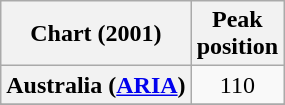<table class="wikitable plainrowheaders sortable" style="text-align:center;">
<tr>
<th>Chart (2001)</th>
<th>Peak<br>position</th>
</tr>
<tr>
<th scope="row">Australia (<a href='#'>ARIA</a>)</th>
<td>110</td>
</tr>
<tr>
</tr>
<tr>
</tr>
<tr>
</tr>
<tr>
</tr>
</table>
